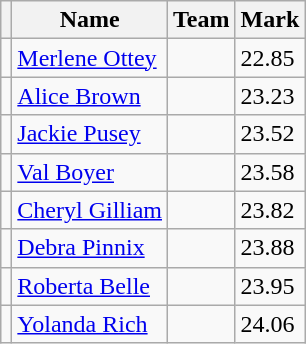<table class=wikitable>
<tr>
<th></th>
<th>Name</th>
<th>Team</th>
<th>Mark</th>
</tr>
<tr>
<td></td>
<td><a href='#'>Merlene Ottey</a></td>
<td></td>
<td>22.85 </td>
</tr>
<tr>
<td></td>
<td><a href='#'>Alice Brown</a></td>
<td></td>
<td>23.23 </td>
</tr>
<tr>
<td></td>
<td><a href='#'>Jackie Pusey</a></td>
<td></td>
<td>23.52 </td>
</tr>
<tr>
<td></td>
<td><a href='#'>Val Boyer</a></td>
<td></td>
<td>23.58 </td>
</tr>
<tr>
<td></td>
<td><a href='#'>Cheryl Gilliam</a></td>
<td></td>
<td>23.82 </td>
</tr>
<tr>
<td></td>
<td><a href='#'>Debra Pinnix</a></td>
<td></td>
<td>23.88 </td>
</tr>
<tr>
<td></td>
<td><a href='#'>Roberta Belle</a></td>
<td></td>
<td>23.95 </td>
</tr>
<tr>
<td></td>
<td><a href='#'>Yolanda Rich</a></td>
<td></td>
<td>24.06 </td>
</tr>
</table>
